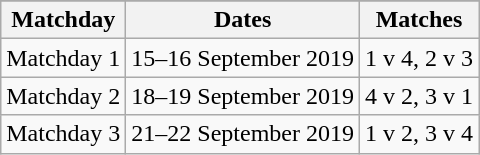<table class="wikitable" style="text-align:center">
<tr>
</tr>
<tr>
<th>Matchday</th>
<th>Dates</th>
<th>Matches</th>
</tr>
<tr>
<td>Matchday 1</td>
<td>15–16 September 2019</td>
<td>1 v 4, 2 v 3</td>
</tr>
<tr>
<td>Matchday 2</td>
<td>18–19 September 2019</td>
<td>4 v 2, 3 v 1</td>
</tr>
<tr>
<td>Matchday 3</td>
<td>21–22 September 2019</td>
<td>1 v 2, 3 v 4</td>
</tr>
</table>
